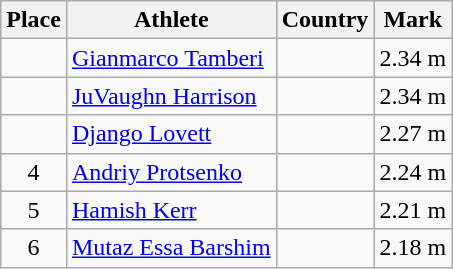<table class="wikitable">
<tr>
<th>Place</th>
<th>Athlete</th>
<th>Country</th>
<th>Mark</th>
</tr>
<tr>
<td align=center></td>
<td><a href='#'>Gianmarco Tamberi</a></td>
<td></td>
<td>2.34 m</td>
</tr>
<tr>
<td align=center></td>
<td><a href='#'>JuVaughn Harrison</a></td>
<td></td>
<td>2.34 m</td>
</tr>
<tr>
<td align=center></td>
<td><a href='#'>Django Lovett</a></td>
<td></td>
<td>2.27 m</td>
</tr>
<tr>
<td align=center>4</td>
<td><a href='#'>Andriy Protsenko</a></td>
<td></td>
<td>2.24 m</td>
</tr>
<tr>
<td align=center>5</td>
<td><a href='#'>Hamish Kerr</a></td>
<td></td>
<td>2.21 m</td>
</tr>
<tr>
<td align=center>6</td>
<td><a href='#'>Mutaz Essa Barshim</a></td>
<td></td>
<td>2.18 m</td>
</tr>
</table>
